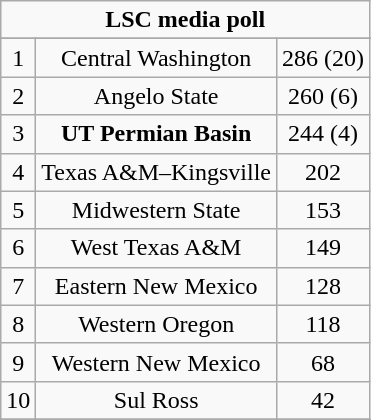<table class="wikitable" style="display: inline-table;">
<tr>
<td align="center" Colspan="3"><strong>LSC media poll</strong></td>
</tr>
<tr align="center">
</tr>
<tr align="center">
<td>1</td>
<td>Central Washington</td>
<td>286 (20)</td>
</tr>
<tr align="center">
<td>2</td>
<td>Angelo State</td>
<td>260 (6)</td>
</tr>
<tr align="center">
<td>3</td>
<td><strong>UT Permian Basin</strong></td>
<td>244 (4)</td>
</tr>
<tr align="center">
<td>4</td>
<td>Texas A&M–Kingsville</td>
<td>202</td>
</tr>
<tr align="center">
<td>5</td>
<td>Midwestern State</td>
<td>153</td>
</tr>
<tr align="center">
<td>6</td>
<td>West Texas A&M</td>
<td>149</td>
</tr>
<tr align="center">
<td>7</td>
<td>Eastern New Mexico</td>
<td>128</td>
</tr>
<tr align="center">
<td>8</td>
<td>Western Oregon</td>
<td>118</td>
</tr>
<tr align="center">
<td>9</td>
<td>Western New Mexico</td>
<td>68</td>
</tr>
<tr align="center">
<td>10</td>
<td>Sul Ross</td>
<td>42</td>
</tr>
<tr>
</tr>
</table>
